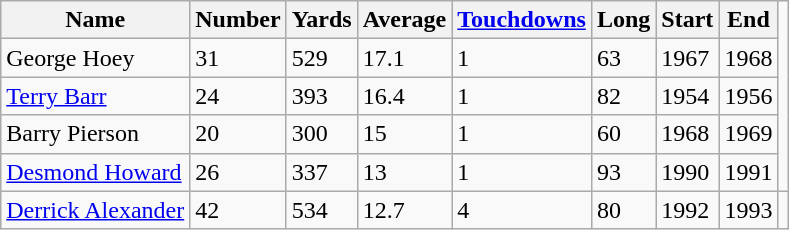<table class="wikitable">
<tr>
<th>Name</th>
<th>Number</th>
<th>Yards</th>
<th>Average</th>
<th><a href='#'>Touchdowns</a></th>
<th>Long</th>
<th>Start</th>
<th>End</th>
</tr>
<tr>
<td>George Hoey</td>
<td>31</td>
<td>529</td>
<td>17.1</td>
<td>1</td>
<td>63</td>
<td>1967</td>
<td>1968</td>
</tr>
<tr>
<td><a href='#'>Terry Barr</a></td>
<td>24</td>
<td>393</td>
<td>16.4</td>
<td>1</td>
<td>82</td>
<td>1954</td>
<td>1956</td>
</tr>
<tr>
<td>Barry Pierson</td>
<td>20</td>
<td>300</td>
<td>15</td>
<td>1</td>
<td>60</td>
<td>1968</td>
<td>1969</td>
</tr>
<tr>
<td><a href='#'>Desmond Howard</a></td>
<td>26</td>
<td>337</td>
<td>13</td>
<td>1</td>
<td>93</td>
<td>1990</td>
<td>1991</td>
</tr>
<tr>
<td><a href='#'>Derrick Alexander</a></td>
<td>42</td>
<td>534</td>
<td>12.7</td>
<td>4</td>
<td>80</td>
<td>1992</td>
<td>1993</td>
<td></td>
</tr>
</table>
